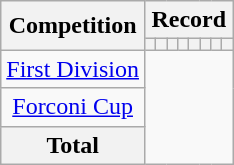<table class="wikitable" style="text-align: center">
<tr>
<th rowspan=2>Competition</th>
<th colspan=8>Record</th>
</tr>
<tr>
<th></th>
<th></th>
<th></th>
<th></th>
<th></th>
<th></th>
<th></th>
<th></th>
</tr>
<tr>
<td><a href='#'>First Division</a><br></td>
</tr>
<tr>
<td><a href='#'>Forconi Cup</a><br></td>
</tr>
<tr>
<th>Total<br></th>
</tr>
</table>
